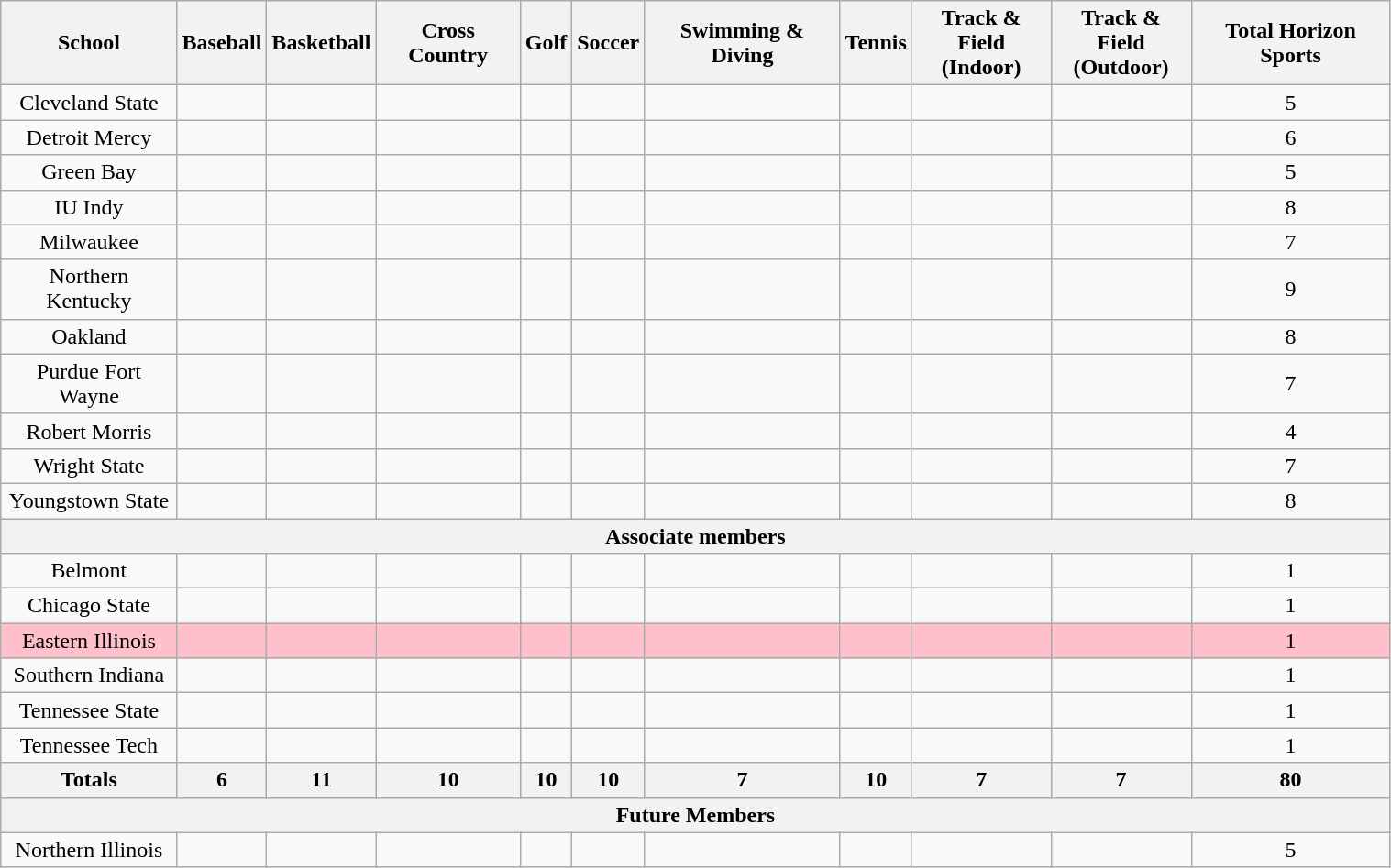<table class="wikitable" style="text-align:center; width:80%;">
<tr>
<th>School</th>
<th>Baseball</th>
<th>Basketball</th>
<th>Cross Country</th>
<th>Golf</th>
<th>Soccer</th>
<th>Swimming & Diving</th>
<th>Tennis</th>
<th>Track & Field<br>(Indoor)</th>
<th>Track & Field<br>(Outdoor)</th>
<th>Total Horizon Sports</th>
</tr>
<tr>
<td>Cleveland State</td>
<td></td>
<td></td>
<td></td>
<td></td>
<td></td>
<td></td>
<td></td>
<td></td>
<td></td>
<td>5</td>
</tr>
<tr>
<td>Detroit Mercy</td>
<td></td>
<td></td>
<td></td>
<td></td>
<td></td>
<td></td>
<td></td>
<td></td>
<td></td>
<td>6</td>
</tr>
<tr>
<td>Green Bay</td>
<td></td>
<td></td>
<td></td>
<td></td>
<td></td>
<td></td>
<td></td>
<td></td>
<td></td>
<td>5</td>
</tr>
<tr>
<td>IU Indy</td>
<td></td>
<td></td>
<td></td>
<td></td>
<td></td>
<td></td>
<td></td>
<td></td>
<td></td>
<td>8</td>
</tr>
<tr>
<td>Milwaukee</td>
<td></td>
<td></td>
<td></td>
<td></td>
<td></td>
<td></td>
<td></td>
<td></td>
<td></td>
<td>7</td>
</tr>
<tr>
<td>Northern Kentucky</td>
<td></td>
<td></td>
<td></td>
<td></td>
<td></td>
<td></td>
<td></td>
<td></td>
<td></td>
<td>9</td>
</tr>
<tr>
<td>Oakland</td>
<td></td>
<td></td>
<td></td>
<td></td>
<td></td>
<td></td>
<td></td>
<td></td>
<td></td>
<td>8</td>
</tr>
<tr>
<td>Purdue Fort Wayne</td>
<td></td>
<td></td>
<td></td>
<td></td>
<td></td>
<td></td>
<td></td>
<td></td>
<td></td>
<td>7</td>
</tr>
<tr>
<td>Robert Morris</td>
<td></td>
<td></td>
<td></td>
<td></td>
<td></td>
<td></td>
<td></td>
<td></td>
<td></td>
<td>4</td>
</tr>
<tr>
<td>Wright State</td>
<td></td>
<td></td>
<td></td>
<td></td>
<td></td>
<td></td>
<td></td>
<td></td>
<td></td>
<td>7</td>
</tr>
<tr>
<td>Youngstown State</td>
<td></td>
<td></td>
<td></td>
<td></td>
<td></td>
<td></td>
<td></td>
<td></td>
<td></td>
<td>8</td>
</tr>
<tr>
<th colspan=11>Associate members</th>
</tr>
<tr>
<td>Belmont</td>
<td></td>
<td></td>
<td></td>
<td></td>
<td></td>
<td></td>
<td></td>
<td></td>
<td></td>
<td>1</td>
</tr>
<tr>
<td>Chicago State</td>
<td></td>
<td></td>
<td></td>
<td></td>
<td></td>
<td></td>
<td></td>
<td></td>
<td></td>
<td>1</td>
</tr>
<tr bgcolor=pink>
<td>Eastern Illinois</td>
<td></td>
<td></td>
<td></td>
<td></td>
<td></td>
<td></td>
<td></td>
<td></td>
<td></td>
<td>1</td>
</tr>
<tr>
<td>Southern Indiana</td>
<td></td>
<td></td>
<td></td>
<td></td>
<td></td>
<td></td>
<td></td>
<td></td>
<td></td>
<td>1</td>
</tr>
<tr>
<td>Tennessee State</td>
<td></td>
<td></td>
<td></td>
<td></td>
<td></td>
<td></td>
<td></td>
<td></td>
<td></td>
<td>1</td>
</tr>
<tr>
<td>Tennessee Tech</td>
<td></td>
<td></td>
<td></td>
<td></td>
<td></td>
<td></td>
<td></td>
<td></td>
<td></td>
<td>1</td>
</tr>
<tr>
<th>Totals</th>
<th>6</th>
<th>11</th>
<th>10</th>
<th>10</th>
<th>10</th>
<th>7</th>
<th>10</th>
<th>7</th>
<th>7</th>
<th>80</th>
</tr>
<tr>
<th colspan=11>Future Members</th>
</tr>
<tr>
<td>Northern Illinois</td>
<td></td>
<td></td>
<td></td>
<td></td>
<td></td>
<td></td>
<td></td>
<td></td>
<td></td>
<td>5</td>
</tr>
</table>
